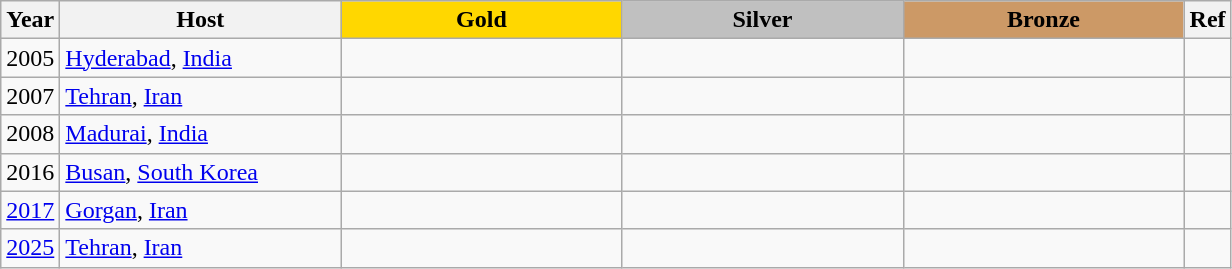<table class="wikitable" style="text-align: center;">
<tr>
<th width="30">Year</th>
<th width="180">Host</th>
<th width="180" style="background:gold">Gold</th>
<th width="180" style="background:silver">Silver</th>
<th width="180" style="background:#cc9966">Bronze</th>
<th width="20">Ref</th>
</tr>
<tr>
<td align=center>2005</td>
<td align=left> <a href='#'>Hyderabad</a>, <a href='#'>India</a></td>
<td></td>
<td></td>
<td><br></td>
<td></td>
</tr>
<tr>
<td align=center>2007</td>
<td align=left> <a href='#'>Tehran</a>, <a href='#'>Iran</a></td>
<td></td>
<td></td>
<td><br></td>
<td></td>
</tr>
<tr>
<td align=center>2008</td>
<td align=left> <a href='#'>Madurai</a>, <a href='#'>India</a></td>
<td></td>
<td></td>
<td><br></td>
<td></td>
</tr>
<tr>
<td align=center>2016</td>
<td align=left> <a href='#'>Busan</a>, <a href='#'>South Korea</a></td>
<td></td>
<td></td>
<td><br></td>
<td></td>
</tr>
<tr>
<td align=center><a href='#'>2017</a></td>
<td align=left> <a href='#'>Gorgan</a>, <a href='#'>Iran</a></td>
<td></td>
<td></td>
<td><br></td>
<td></td>
</tr>
<tr>
<td align=center><a href='#'>2025</a></td>
<td align=left> <a href='#'>Tehran</a>, <a href='#'>Iran</a></td>
<td></td>
<td></td>
<td><br></td>
<td></td>
</tr>
</table>
